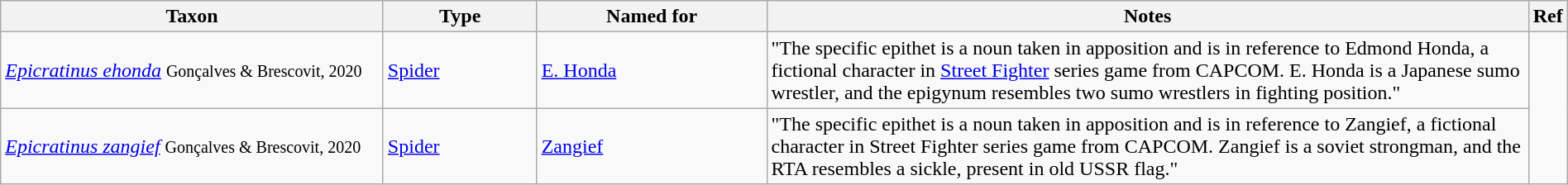<table class="wikitable sortable" width="100%">
<tr>
<th style="width:25%;">Taxon</th>
<th style="width:10%;">Type</th>
<th style="width:15%;">Named for</th>
<th style="width:50%;">Notes</th>
<th class="unsortable">Ref</th>
</tr>
<tr>
<td><em><a href='#'>Epicratinus ehonda</a></em> <small>Gonçalves & Brescovit, 2020</small></td>
<td><a href='#'>Spider</a></td>
<td><a href='#'>E. Honda</a></td>
<td>"The specific epithet is a noun taken in apposition and is in reference to Edmond Honda, a fictional character in <a href='#'>Street Fighter</a> series game from CAPCOM. E. Honda is a Japanese sumo wrestler, and the epigynum resembles two sumo wrestlers in fighting position."</td>
<td rowspan="2"></td>
</tr>
<tr>
<td><em><a href='#'>Epicratinus zangief</a></em> <small>Gonçalves & Brescovit, 2020</small></td>
<td><a href='#'>Spider</a></td>
<td><a href='#'>Zangief</a></td>
<td>"The specific epithet is a noun taken in apposition and is in reference to Zangief, a fictional character in Street Fighter series game from CAPCOM. Zangief is a soviet strongman, and the RTA resembles a sickle, present in old USSR flag."</td>
</tr>
</table>
